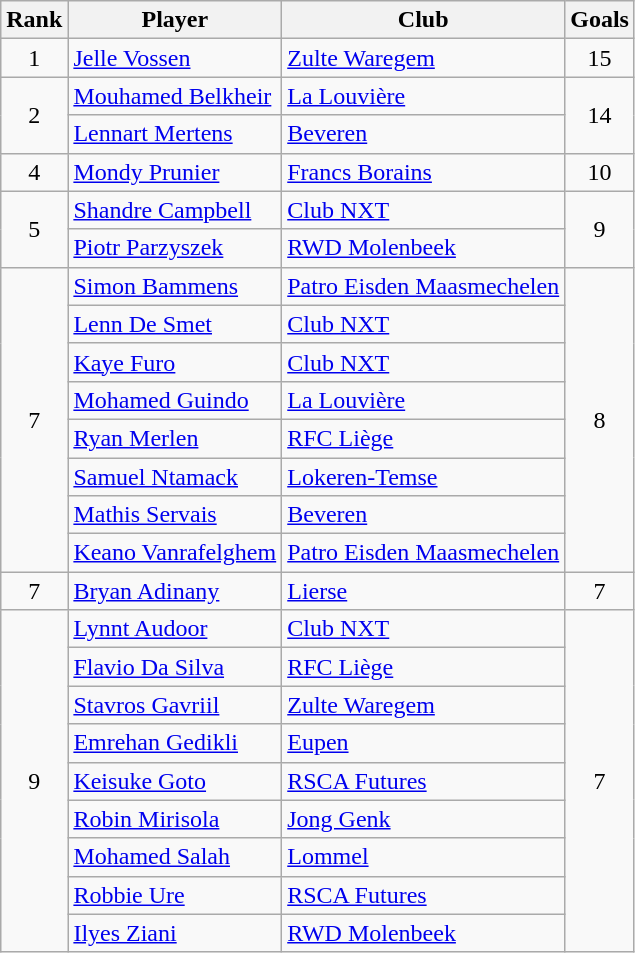<table class="wikitable" style="text-align:center">
<tr>
<th>Rank</th>
<th>Player</th>
<th>Club</th>
<th>Goals</th>
</tr>
<tr>
<td rowspan=1>1</td>
<td align="left"> <a href='#'>Jelle Vossen</a></td>
<td align="left"><a href='#'>Zulte Waregem</a></td>
<td rowspan=1>15</td>
</tr>
<tr>
<td rowspan=2>2</td>
<td align="left"> <a href='#'>Mouhamed Belkheir</a></td>
<td align="left"><a href='#'>La Louvière</a></td>
<td rowspan=2>14</td>
</tr>
<tr>
<td align="left"> <a href='#'>Lennart Mertens</a></td>
<td align="left"><a href='#'>Beveren</a></td>
</tr>
<tr>
<td rowspan=1>4</td>
<td align="left"> <a href='#'>Mondy Prunier</a></td>
<td align="left"><a href='#'>Francs Borains</a></td>
<td rowspan=1>10</td>
</tr>
<tr>
<td rowspan=2>5</td>
<td align="left"> <a href='#'>Shandre Campbell</a></td>
<td align="left"><a href='#'>Club NXT</a></td>
<td rowspan=2>9</td>
</tr>
<tr>
<td align="left"> <a href='#'>Piotr Parzyszek</a></td>
<td align="left"><a href='#'>RWD Molenbeek</a></td>
</tr>
<tr>
<td rowspan=8>7</td>
<td align="left"> <a href='#'>Simon Bammens</a></td>
<td align="left"><a href='#'>Patro Eisden Maasmechelen</a></td>
<td rowspan=8>8</td>
</tr>
<tr>
<td align="left"> <a href='#'>Lenn De Smet</a></td>
<td align="left"><a href='#'>Club NXT</a></td>
</tr>
<tr>
<td align="left"> <a href='#'>Kaye Furo</a></td>
<td align="left"><a href='#'>Club NXT</a></td>
</tr>
<tr>
<td align="left"> <a href='#'>Mohamed Guindo</a></td>
<td align="left"><a href='#'>La Louvière</a></td>
</tr>
<tr>
<td align="left"> <a href='#'>Ryan Merlen</a></td>
<td align="left"><a href='#'>RFC Liège</a></td>
</tr>
<tr>
<td align="left"> <a href='#'>Samuel Ntamack</a></td>
<td align="left"><a href='#'>Lokeren-Temse</a></td>
</tr>
<tr>
<td align="left"> <a href='#'>Mathis Servais</a></td>
<td align="left"><a href='#'>Beveren</a></td>
</tr>
<tr>
<td align="left"> <a href='#'>Keano Vanrafelghem</a></td>
<td align="left"><a href='#'>Patro Eisden Maasmechelen</a></td>
</tr>
<tr>
<td rowspan=1>7</td>
<td align="left"> <a href='#'>Bryan Adinany</a></td>
<td align="left"><a href='#'>Lierse</a></td>
<td rowspan=1>7</td>
</tr>
<tr>
<td rowspan=13>9</td>
<td align="left"> <a href='#'>Lynnt Audoor</a></td>
<td align="left"><a href='#'>Club NXT</a></td>
<td rowspan=13>7</td>
</tr>
<tr>
<td align="left"> <a href='#'>Flavio Da Silva</a></td>
<td align="left"><a href='#'>RFC Liège</a></td>
</tr>
<tr>
<td align="left"> <a href='#'>Stavros Gavriil</a></td>
<td align="left"><a href='#'>Zulte Waregem</a></td>
</tr>
<tr>
<td align="left"> <a href='#'>Emrehan Gedikli</a></td>
<td align="left"><a href='#'>Eupen</a></td>
</tr>
<tr>
<td align="left"> <a href='#'>Keisuke Goto</a></td>
<td align="left"><a href='#'>RSCA Futures</a></td>
</tr>
<tr>
<td align="left"> <a href='#'>Robin Mirisola</a></td>
<td align="left"><a href='#'>Jong Genk</a></td>
</tr>
<tr>
<td align="left"> <a href='#'>Mohamed Salah</a></td>
<td align="left"><a href='#'>Lommel</a></td>
</tr>
<tr>
<td align="left"> <a href='#'>Robbie Ure</a></td>
<td align="left"><a href='#'>RSCA Futures</a></td>
</tr>
<tr>
<td align="left"> <a href='#'>Ilyes Ziani</a></td>
<td align="left"><a href='#'>RWD Molenbeek</a></td>
</tr>
</table>
